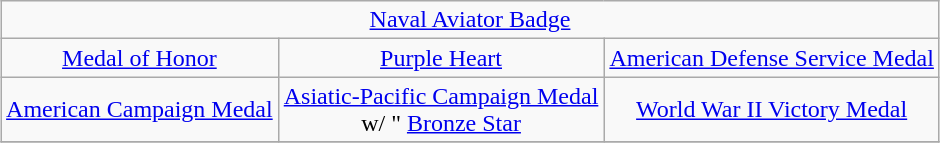<table class="wikitable" style="margin:1em auto; text-align:center;">
<tr>
<td colspan="3"><a href='#'>Naval Aviator Badge</a></td>
</tr>
<tr>
<td><a href='#'>Medal of Honor</a></td>
<td><a href='#'>Purple Heart</a></td>
<td><a href='#'>American Defense Service Medal</a></td>
</tr>
<tr>
<td><a href='#'>American Campaign Medal</a></td>
<td><a href='#'>Asiatic-Pacific Campaign Medal</a><br>w/ " <a href='#'>Bronze Star</a></td>
<td><a href='#'>World War II Victory Medal</a></td>
</tr>
<tr>
</tr>
</table>
